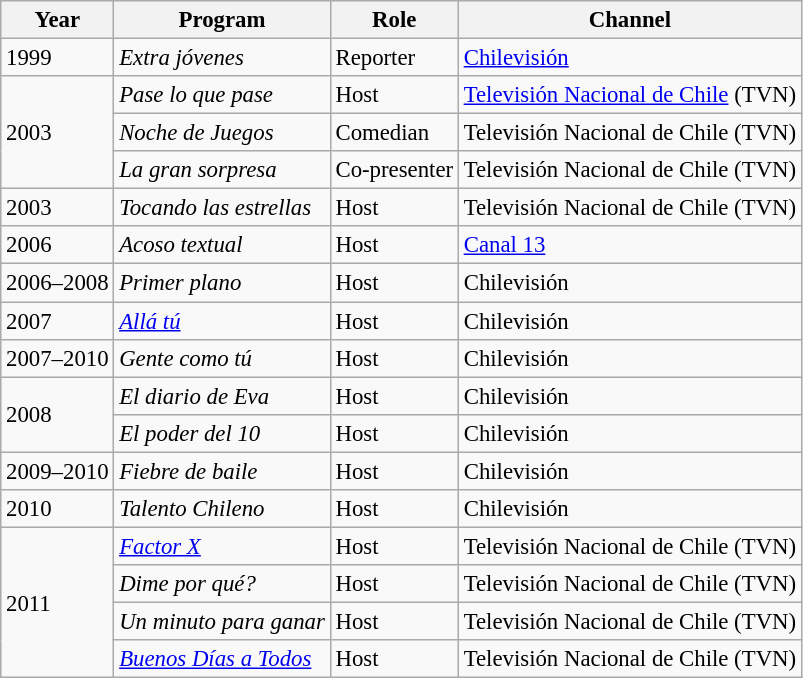<table class="wikitable" style="font-size: 95%;">
<tr>
<th>Year</th>
<th>Program</th>
<th>Role</th>
<th>Channel</th>
</tr>
<tr>
<td>1999</td>
<td><em>Extra jóvenes</em></td>
<td>Reporter</td>
<td><a href='#'>Chilevisión</a></td>
</tr>
<tr>
<td rowspan="3">2003</td>
<td><em>Pase lo que pase</em></td>
<td>Host</td>
<td><a href='#'>Televisión Nacional de Chile</a> (TVN)</td>
</tr>
<tr>
<td><em>Noche de Juegos</em></td>
<td>Comedian</td>
<td>Televisión Nacional de Chile (TVN)</td>
</tr>
<tr>
<td><em>La gran sorpresa</em></td>
<td>Co-presenter</td>
<td>Televisión Nacional de Chile (TVN)</td>
</tr>
<tr>
<td>2003</td>
<td><em>Tocando las estrellas</em></td>
<td>Host</td>
<td>Televisión Nacional de Chile (TVN)</td>
</tr>
<tr>
<td>2006</td>
<td><em>Acoso textual</em></td>
<td>Host</td>
<td><a href='#'>Canal 13</a></td>
</tr>
<tr>
<td>2006–2008</td>
<td><em>Primer plano</em></td>
<td>Host</td>
<td>Chilevisión</td>
</tr>
<tr>
<td>2007</td>
<td><em><a href='#'>Allá tú</a></em></td>
<td>Host</td>
<td>Chilevisión</td>
</tr>
<tr>
<td>2007–2010</td>
<td><em>Gente como tú</em></td>
<td>Host</td>
<td>Chilevisión</td>
</tr>
<tr>
<td rowspan="2">2008</td>
<td><em>El diario de Eva</em></td>
<td>Host</td>
<td>Chilevisión</td>
</tr>
<tr>
<td><em>El poder del 10</em></td>
<td>Host</td>
<td>Chilevisión</td>
</tr>
<tr>
<td>2009–2010</td>
<td><em>Fiebre de baile</em></td>
<td>Host</td>
<td>Chilevisión</td>
</tr>
<tr>
<td>2010</td>
<td><em>Talento Chileno</em></td>
<td>Host</td>
<td>Chilevisión</td>
</tr>
<tr>
<td rowspan="4">2011</td>
<td><em><a href='#'>Factor X</a></em></td>
<td>Host</td>
<td>Televisión Nacional de Chile (TVN)</td>
</tr>
<tr>
<td><em>Dime por qué?</em></td>
<td>Host</td>
<td>Televisión Nacional de Chile (TVN)</td>
</tr>
<tr>
<td><em>Un minuto para ganar</em></td>
<td>Host</td>
<td>Televisión Nacional de Chile (TVN)</td>
</tr>
<tr>
<td><em><a href='#'>Buenos Días a Todos</a></em></td>
<td>Host</td>
<td>Televisión Nacional de Chile (TVN)</td>
</tr>
</table>
